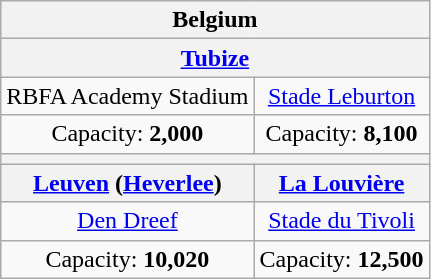<table class="wikitable" style="text-align: center;">
<tr>
<th colspan="2">Belgium</th>
</tr>
<tr>
<th colspan="2"><a href='#'>Tubize</a></th>
</tr>
<tr>
<td>RBFA Academy Stadium</td>
<td><a href='#'>Stade Leburton</a></td>
</tr>
<tr>
<td>Capacity: <strong>2,000</strong></td>
<td>Capacity: <strong>8,100</strong></td>
</tr>
<tr>
<th colspan="2"></th>
</tr>
<tr>
<th><a href='#'>Leuven</a> (<a href='#'>Heverlee</a>)</th>
<th><a href='#'>La Louvière</a></th>
</tr>
<tr>
<td><a href='#'>Den Dreef</a></td>
<td><a href='#'>Stade du Tivoli</a></td>
</tr>
<tr>
<td>Capacity: <strong>10,020</strong></td>
<td>Capacity: <strong>12,500</strong></td>
</tr>
</table>
